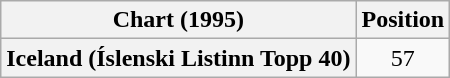<table class="wikitable plainrowheaders" style="text-align:center">
<tr>
<th>Chart (1995)</th>
<th>Position</th>
</tr>
<tr>
<th scope="row">Iceland (Íslenski Listinn Topp 40)</th>
<td>57</td>
</tr>
</table>
